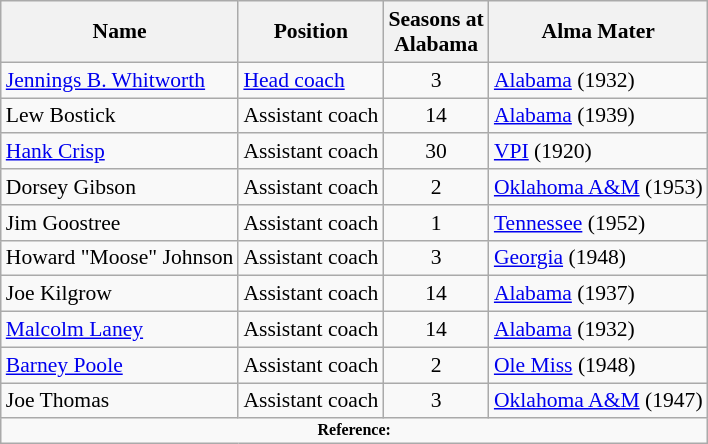<table class="wikitable" style="font-size:90%;">
<tr>
<th>Name</th>
<th>Position</th>
<th>Seasons at<br>Alabama</th>
<th>Alma Mater</th>
</tr>
<tr>
<td><a href='#'>Jennings B. Whitworth</a></td>
<td><a href='#'>Head coach</a></td>
<td align=center>3</td>
<td><a href='#'>Alabama</a> (1932)</td>
</tr>
<tr>
<td>Lew Bostick</td>
<td>Assistant coach</td>
<td align=center>14</td>
<td><a href='#'>Alabama</a> (1939)</td>
</tr>
<tr>
<td><a href='#'>Hank Crisp</a></td>
<td>Assistant coach</td>
<td align=center>30</td>
<td><a href='#'>VPI</a> (1920)</td>
</tr>
<tr>
<td>Dorsey Gibson</td>
<td>Assistant coach</td>
<td align=center>2</td>
<td><a href='#'>Oklahoma A&M</a> (1953)</td>
</tr>
<tr>
<td>Jim Goostree</td>
<td>Assistant coach</td>
<td align=center>1</td>
<td><a href='#'>Tennessee</a> (1952)</td>
</tr>
<tr>
<td>Howard "Moose" Johnson</td>
<td>Assistant coach</td>
<td align=center>3</td>
<td><a href='#'>Georgia</a> (1948)</td>
</tr>
<tr>
<td>Joe Kilgrow</td>
<td>Assistant coach</td>
<td align=center>14</td>
<td><a href='#'>Alabama</a> (1937)</td>
</tr>
<tr>
<td><a href='#'>Malcolm Laney</a></td>
<td>Assistant coach</td>
<td align=center>14</td>
<td><a href='#'>Alabama</a> (1932)</td>
</tr>
<tr>
<td><a href='#'>Barney Poole</a></td>
<td>Assistant coach</td>
<td align=center>2</td>
<td><a href='#'>Ole Miss</a> (1948)</td>
</tr>
<tr>
<td>Joe Thomas</td>
<td>Assistant coach</td>
<td align=center>3</td>
<td><a href='#'>Oklahoma A&M</a> (1947)</td>
</tr>
<tr>
<td colspan="4"  style="font-size:8pt; text-align:center;"><strong>Reference:</strong></td>
</tr>
</table>
